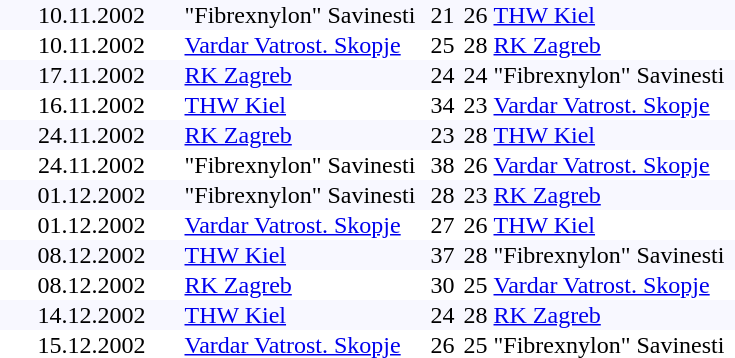<table border="0" cellspacing="0" cellpadding="1">
<tr align="center" bgcolor="#F8F8FF">
<td width="120">10.11.2002</td>
<td width="160" align="left">"Fibrexnylon" Savinesti</td>
<td width="20">21</td>
<td width="20">26</td>
<td width="160" align="left"><a href='#'>THW Kiel</a></td>
</tr>
<tr align="center">
<td width="120">10.11.2002</td>
<td width="160" align="left"><a href='#'>Vardar Vatrost. Skopje</a></td>
<td width="20">25</td>
<td width="20">28</td>
<td width="160" align="left"><a href='#'>RK Zagreb</a></td>
</tr>
<tr align="center" bgcolor="#F8F8FF">
<td width="120">17.11.2002</td>
<td width="160" align="left"><a href='#'>RK Zagreb</a></td>
<td width="20">24</td>
<td width="20">24</td>
<td width="160" align="left">"Fibrexnylon" Savinesti</td>
</tr>
<tr align="center">
<td width="120">16.11.2002</td>
<td width="160" align="left"><a href='#'>THW Kiel</a></td>
<td width="20">34</td>
<td width="20">23</td>
<td width="160" align="left"><a href='#'>Vardar Vatrost. Skopje</a></td>
</tr>
<tr align="center" bgcolor="#F8F8FF">
<td width="120">24.11.2002</td>
<td width="160" align="left"><a href='#'>RK Zagreb</a></td>
<td width="20">23</td>
<td width="20">28</td>
<td width="160" align="left"><a href='#'>THW Kiel</a></td>
</tr>
<tr align="center">
<td width="120">24.11.2002</td>
<td width="160" align="left">"Fibrexnylon" Savinesti</td>
<td width="20">38</td>
<td width="20">26</td>
<td width="160" align="left"><a href='#'>Vardar Vatrost. Skopje</a></td>
</tr>
<tr align="center" bgcolor="#F8F8FF">
<td width="120">01.12.2002</td>
<td width="160" align="left">"Fibrexnylon" Savinesti</td>
<td width="20">28</td>
<td width="20">23</td>
<td width="160" align="left"><a href='#'>RK Zagreb</a></td>
</tr>
<tr align="center">
<td width="120">01.12.2002</td>
<td width="160" align="left"><a href='#'>Vardar Vatrost. Skopje</a></td>
<td width="20">27</td>
<td width="20">26</td>
<td width="160" align="left"><a href='#'>THW Kiel</a></td>
</tr>
<tr align="center" bgcolor="#F8F8FF">
<td width="120">08.12.2002</td>
<td width="160" align="left"><a href='#'>THW Kiel</a></td>
<td width="20">37</td>
<td width="20">28</td>
<td width="160" align="left">"Fibrexnylon" Savinesti</td>
</tr>
<tr align="center">
<td width="120">08.12.2002</td>
<td width="160" align="left"><a href='#'>RK Zagreb</a></td>
<td width="20">30</td>
<td width="20">25</td>
<td width="160" align="left"><a href='#'>Vardar Vatrost. Skopje</a></td>
</tr>
<tr align="center" bgcolor="#F8F8FF">
<td width="120">14.12.2002</td>
<td width="160" align="left"><a href='#'>THW Kiel</a></td>
<td width="20">24</td>
<td width="20">28</td>
<td width="160" align="left"><a href='#'>RK Zagreb</a></td>
</tr>
<tr align="center">
<td width="120">15.12.2002</td>
<td width="160" align="left"><a href='#'>Vardar Vatrost. Skopje</a></td>
<td width="20">26</td>
<td width="20">25</td>
<td width="160" align="left">"Fibrexnylon" Savinesti</td>
</tr>
</table>
